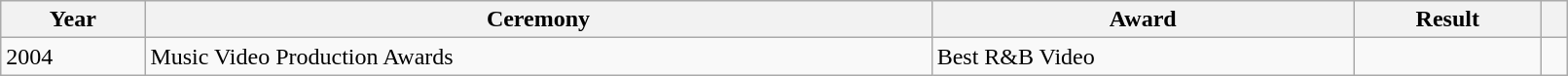<table class="wikitable plainrowheaders" style="width:85%;">
<tr>
<th scope="col">Year</th>
<th scope="col">Ceremony</th>
<th scope="col">Award</th>
<th scope="col">Result</th>
<th scope="col"></th>
</tr>
<tr>
<td>2004</td>
<td>Music Video Production Awards</td>
<td>Best R&B Video</td>
<td></td>
<td></td>
</tr>
</table>
